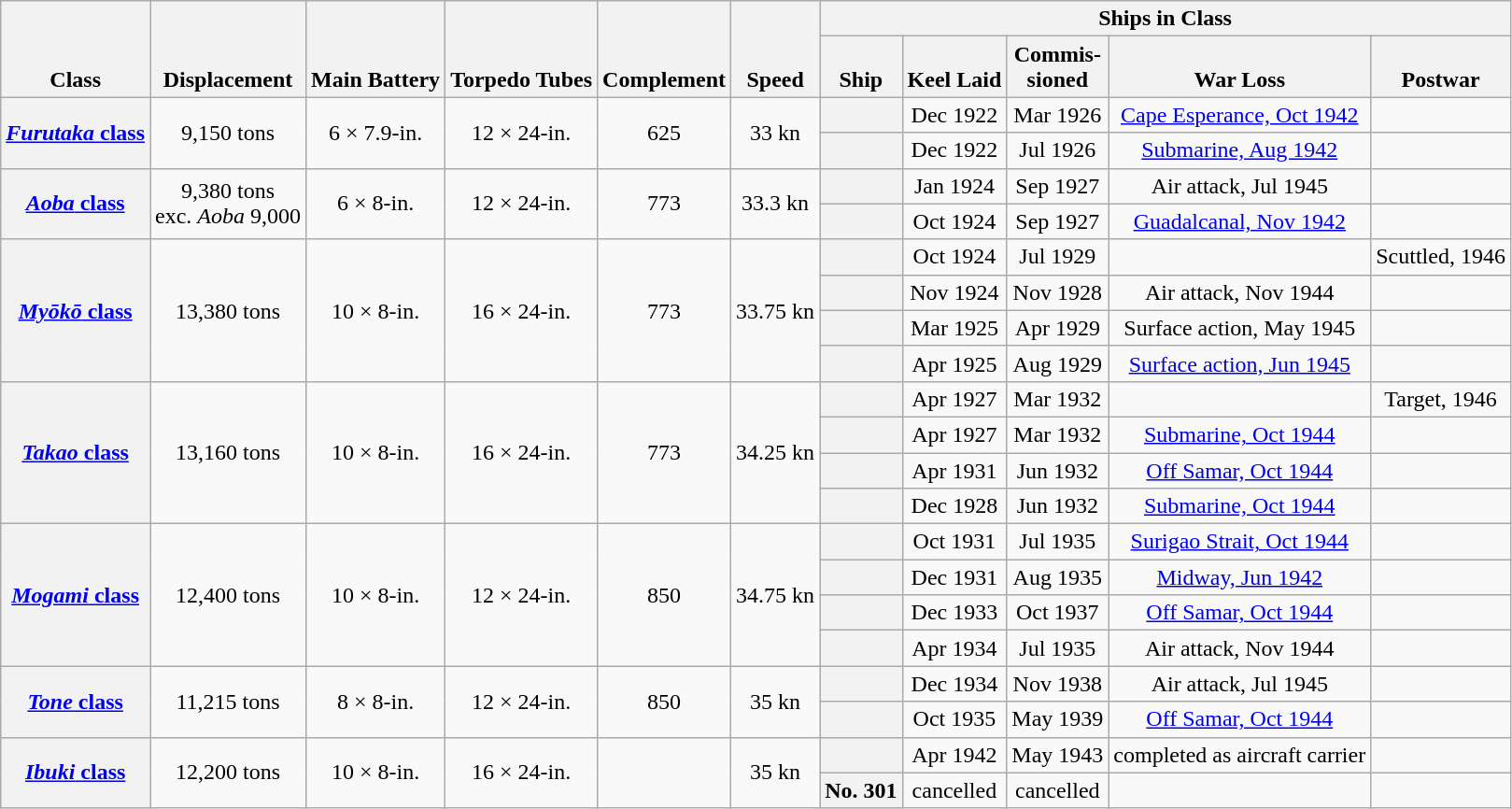<table class="wikitable plainrowheaders" style="text-align: center;">
<tr valign="bottom">
<th scope="col" rowspan="2">Class</th>
<th scope="col" rowspan="2">Displacement</th>
<th scope="col" rowspan="2">Main Battery</th>
<th scope="col" rowspan="2">Torpedo Tubes</th>
<th scope="col" rowspan="2">Complement</th>
<th scope="col" rowspan="2">Speed</th>
<th scope="col" colspan="5">Ships in Class</th>
</tr>
<tr valign="bottom">
<th scope="col">Ship</th>
<th scope="col">Keel Laid</th>
<th scope="col">Commis-<br>sioned</th>
<th scope="col">War Loss</th>
<th scope="col">Postwar</th>
</tr>
<tr>
<th scope="row" rowspan="2"><a href='#'><em>Furutaka</em> class</a></th>
<td scope="row" rowspan="2" style="text-align: center">9,150 tons</td>
<td scope="row" rowspan="2" style="text-align: center">6 × 7.9-in.</td>
<td scope="row" rowspan="2" style="text-align: center">12 × 24-in.</td>
<td scope="row" rowspan="2" style="text-align: center">625</td>
<td scope="row" rowspan="2" style="text-align: center">33 kn</td>
<th scope="row"></th>
<td scope="row" style="text-align: center">Dec 1922</td>
<td scope="row" style="text-align: center">Mar 1926</td>
<td scope="row" style="text-align: center"><a href='#'>Cape Esperance, Oct 1942</a></td>
<td scope="row"></td>
</tr>
<tr>
<th scope="row"></th>
<td scope="row" style="text-align: center">Dec 1922</td>
<td scope="row" style="text-align: center">Jul 1926</td>
<td scope="row" style="text-align: center"><a href='#'>Submarine, Aug 1942</a></td>
<td scope="row"></td>
</tr>
<tr>
<th scope="row" rowspan="2"><a href='#'><em>Aoba</em> class</a></th>
<td ! scope="row" rowspan="2" style="text-align: center">9,380 tons<br>exc. <em>Aoba</em> 9,000</td>
<td ! scope="row" rowspan="2" style="text-align: center">6 × 8-in.</td>
<td ! scope="row" rowspan="2" style="text-align: center">12 × 24-in.</td>
<td ! scope="row" rowspan="2" style="text-align: center">773</td>
<td ! scope="row" rowspan="2" style="text-align: center">33.3 kn</td>
<th scope="row"></th>
<td ! scope="row" style="text-align: center">Jan 1924</td>
<td ! scope="row" style="text-align: center">Sep 1927</td>
<td ! scope="row" style="text-align: center">Air attack, Jul 1945</td>
<td ! scope="row"></td>
</tr>
<tr>
<th scope="row"></th>
<td ! scope="row" style="text-align: center">Oct 1924</td>
<td ! scope="row" style="text-align: center">Sep 1927</td>
<td ! scope="row" style="text-align: center"><a href='#'>Guadalcanal, Nov 1942</a></td>
<td ! scope="row"></td>
</tr>
<tr>
<th scope="row" rowspan="4"><a href='#'><em>Myōkō</em> class</a></th>
<td scope="row" rowspan="4" style="text-align: center">13,380 tons</td>
<td scope="row" rowspan="4" style="text-align: center">10 × 8-in.</td>
<td scope="row" rowspan="4" style="text-align: center">16 × 24-in.</td>
<td scope="row" rowspan="4" style="text-align: center">773</td>
<td scope="row" rowspan="4" style="text-align: center">33.75 kn</td>
<th scope="row"></th>
<td scope="row" style="text-align: center">Oct 1924</td>
<td scope="row" style="text-align: center">Jul 1929</td>
<td scope="row"></td>
<td scope="row" style="text-align: center">Scuttled, 1946</td>
</tr>
<tr>
<th scope="row"></th>
<td scope="row" style="text-align: center">Nov 1924</td>
<td scope="row" style="text-align: center">Nov 1928</td>
<td scope="row" style="text-align: center">Air attack, Nov 1944</td>
<td scope="row"></td>
</tr>
<tr>
<th scope="row"></th>
<td scope="row" style="text-align: center">Mar 1925</td>
<td scope="row" style="text-align: center">Apr 1929</td>
<td scope="row" style="text-align: center">Surface action, May 1945</td>
<td scope="row"></td>
</tr>
<tr>
<th scope="row"></th>
<td scope="row" style="text-align: center">Apr 1925</td>
<td scope="row" style="text-align: center">Aug 1929</td>
<td scope="row" style="text-align: center"><a href='#'>Surface action, Jun 1945</a></td>
<td scope="row"></td>
</tr>
<tr>
<th scope="row" rowspan="4"><a href='#'><em>Takao</em> class</a></th>
<td scope="row" rowspan="4" style="text-align: center">13,160 tons</td>
<td scope="row" rowspan="4" style="text-align: center">10 × 8-in.</td>
<td scope="row" rowspan="4" style="text-align: center">16 × 24-in.</td>
<td scope="row" rowspan="4" style="text-align: center">773</td>
<td scope="row" rowspan="4" style="text-align: center">34.25 kn</td>
<th scope="row"></th>
<td scope="row" style="text-align: center">Apr 1927</td>
<td scope="row" style="text-align: center">Mar 1932</td>
<td scope="row"></td>
<td scope="row" style="text-align: center">Target, 1946</td>
</tr>
<tr>
<th scope="row"></th>
<td scope="row" style="text-align: center">Apr 1927</td>
<td scope="row" style="text-align: center">Mar 1932</td>
<td scope="row" style="text-align: center"><a href='#'>Submarine, Oct 1944</a></td>
<td scope="row"></td>
</tr>
<tr>
<th scope="row"></th>
<td scope="row" style="text-align: center">Apr 1931</td>
<td scope="row" style="text-align: center">Jun 1932</td>
<td scope="row" style="text-align: center"><a href='#'>Off Samar, Oct 1944</a></td>
<td scope="row"></td>
</tr>
<tr>
<th scope="row"></th>
<td scope="row" style="text-align: center">Dec 1928</td>
<td scope="row" style="text-align: center">Jun 1932</td>
<td scope="row" style="text-align: center"><a href='#'>Submarine, Oct 1944</a></td>
<td scope="row"></td>
</tr>
<tr>
<th scope="row" rowspan="4"><a href='#'><em>Mogami</em> class</a></th>
<td scope="row" rowspan="4" style="text-align: center">12,400 tons</td>
<td scope="row" rowspan="4" style="text-align: center">10 × 8-in.</td>
<td scope="row" rowspan="4" style="text-align: center">12 × 24-in.</td>
<td scope="row" rowspan="4" style="text-align: center">850</td>
<td scope="row" rowspan="4" style="text-align: center">34.75 kn</td>
<th scope="row"></th>
<td scope="row" style="text-align: center">Oct 1931</td>
<td scope="row" style="text-align: center">Jul 1935</td>
<td scope="row" style="text-align: center"><a href='#'>Surigao Strait, Oct 1944</a></td>
<td scope="row"></td>
</tr>
<tr>
<th scope="row"></th>
<td scope="row" style="text-align: center">Dec 1931</td>
<td scope="row" style="text-align: center">Aug 1935</td>
<td scope="row" style="text-align: center"><a href='#'>Midway, Jun 1942</a></td>
<td scope="row"></td>
</tr>
<tr>
<th scope="row"></th>
<td scope="row" style="text-align: center">Dec 1933</td>
<td scope="row" style="text-align: center">Oct 1937</td>
<td scope="row" style="text-align: center"><a href='#'>Off Samar, Oct 1944</a></td>
<td scope="row"></td>
</tr>
<tr>
<th scope="row"></th>
<td scope="row" style="text-align: center">Apr 1934</td>
<td scope="row" style="text-align: center">Jul 1935</td>
<td scope="row" style="text-align: center">Air attack, Nov 1944</td>
<td scope="row"></td>
</tr>
<tr>
<th scope="row" rowspan="2"><a href='#'><em>Tone</em> class</a></th>
<td scope="row" rowspan="2" style="text-align: center">11,215 tons</td>
<td scope="row" rowspan="2" style="text-align: center">8 × 8-in.</td>
<td scope="row" rowspan="2" style="text-align: center">12 × 24-in.</td>
<td scope="row" rowspan="2" style="text-align: center">850</td>
<td scope="row" rowspan="2" style="text-align: center">35 kn</td>
<th scope="row"></th>
<td scope="row" style="text-align: center">Dec 1934</td>
<td scope="row" style="text-align: center">Nov 1938</td>
<td scope="row" style="text-align: center">Air attack, Jul 1945</td>
<td scope="row"></td>
</tr>
<tr>
<th scope="row"></th>
<td scope="row" style="text-align: center">Oct 1935</td>
<td scope="row" style="text-align: center">May 1939</td>
<td scope="row" style="text-align: center"><a href='#'>Off Samar, Oct 1944</a></td>
<td scope="row"></td>
</tr>
<tr>
<th scope="row" rowspan="2"><a href='#'><em>Ibuki</em> class</a></th>
<td scope="row" rowspan="2" style="text-align: center">12,200 tons</td>
<td scope="row" rowspan="2" style="text-align: center">10 × 8-in.</td>
<td scope="row" rowspan="2" style="text-align: center">16 × 24-in.</td>
<td scope="row" rowspan="2" style="text-align: center"></td>
<td scope="row" rowspan="2" style="text-align: center">35 kn</td>
<th scope="row"></th>
<td scope="row" style="text-align: center">Apr 1942</td>
<td scope="row" style="text-align: center">May 1943</td>
<td scope="row" style="text-align: center">completed as aircraft carrier</td>
<td scope="row"></td>
</tr>
<tr>
<th scope="row">No. 301</th>
<td scope="row" style="text-align: center">cancelled</td>
<td scope="row" style="text-align: center">cancelled</td>
<td scope="row" style="text-align: center"></td>
<td scope="row"></td>
</tr>
</table>
